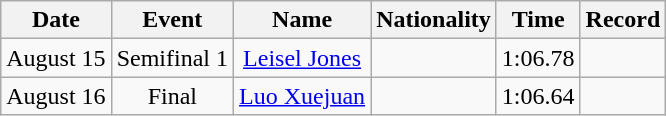<table class=wikitable style=text-align:center>
<tr>
<th>Date</th>
<th>Event</th>
<th>Name</th>
<th>Nationality</th>
<th>Time</th>
<th>Record</th>
</tr>
<tr>
<td>August 15</td>
<td>Semifinal 1</td>
<td><a href='#'>Leisel Jones</a></td>
<td align=left></td>
<td>1:06.78</td>
<td></td>
</tr>
<tr>
<td>August 16</td>
<td>Final</td>
<td><a href='#'>Luo Xuejuan</a></td>
<td align=left></td>
<td>1:06.64</td>
<td></td>
</tr>
</table>
